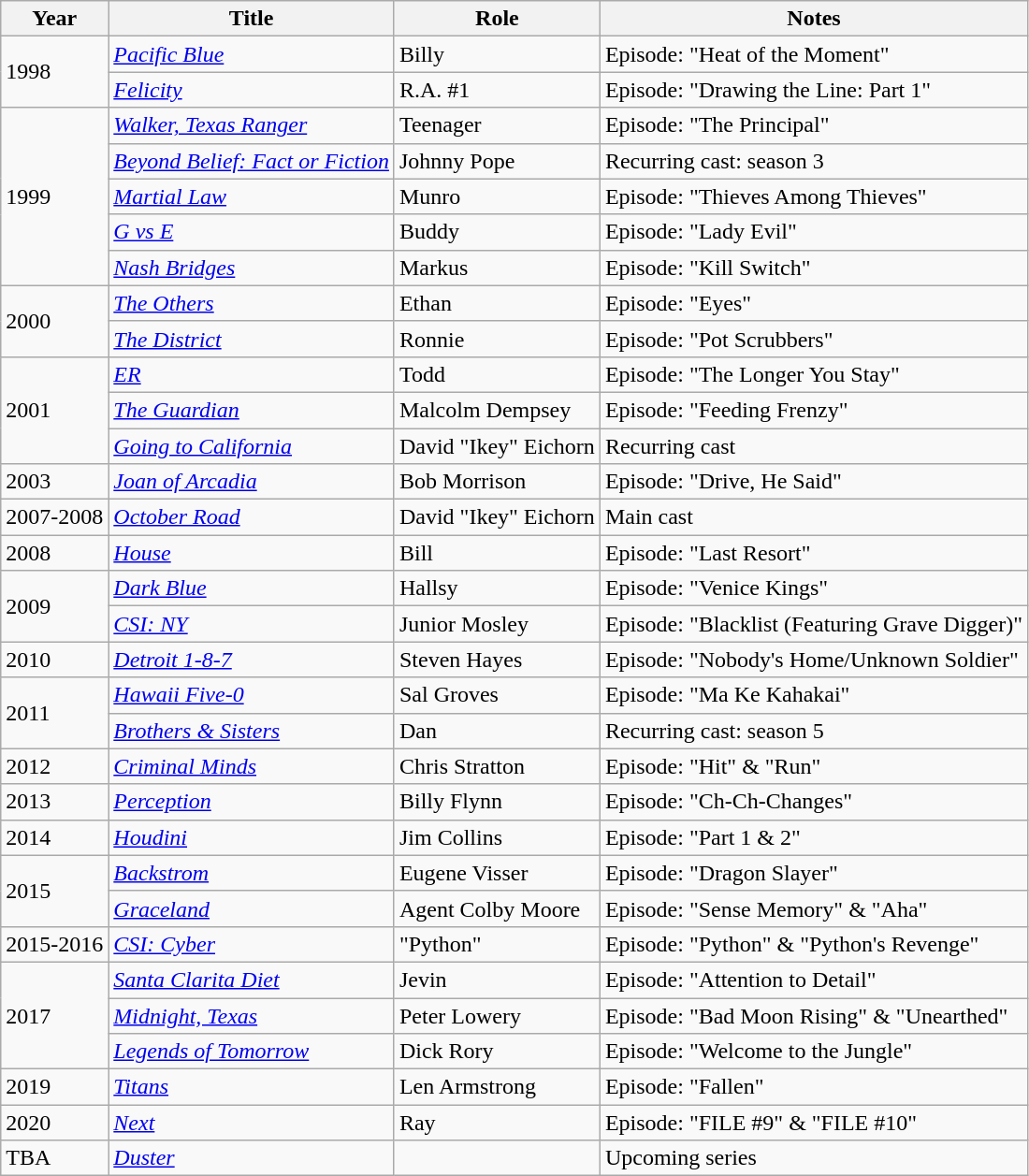<table class="wikitable sortable">
<tr>
<th>Year</th>
<th>Title</th>
<th>Role</th>
<th class="unsortable">Notes</th>
</tr>
<tr>
<td rowspan=2>1998</td>
<td><em><a href='#'>Pacific Blue</a></em></td>
<td>Billy</td>
<td>Episode: "Heat of the Moment"</td>
</tr>
<tr>
<td><em><a href='#'>Felicity</a></em></td>
<td>R.A. #1</td>
<td>Episode: "Drawing the Line: Part 1"</td>
</tr>
<tr>
<td rowspan=5>1999</td>
<td><em><a href='#'>Walker, Texas Ranger</a></em></td>
<td>Teenager</td>
<td>Episode: "The Principal"</td>
</tr>
<tr>
<td><em><a href='#'>Beyond Belief: Fact or Fiction</a></em></td>
<td>Johnny Pope</td>
<td>Recurring cast: season 3</td>
</tr>
<tr>
<td><em><a href='#'>Martial Law</a></em></td>
<td>Munro</td>
<td>Episode: "Thieves Among Thieves"</td>
</tr>
<tr>
<td><em><a href='#'>G vs E</a></em></td>
<td>Buddy</td>
<td>Episode: "Lady Evil"</td>
</tr>
<tr>
<td><em><a href='#'>Nash Bridges</a></em></td>
<td>Markus</td>
<td>Episode: "Kill Switch"</td>
</tr>
<tr>
<td rowspan=2>2000</td>
<td><em><a href='#'>The Others</a></em></td>
<td>Ethan</td>
<td>Episode: "Eyes"</td>
</tr>
<tr>
<td><em><a href='#'>The District</a></em></td>
<td>Ronnie</td>
<td>Episode: "Pot Scrubbers"</td>
</tr>
<tr>
<td rowspan=3>2001</td>
<td><em><a href='#'>ER</a></em></td>
<td>Todd</td>
<td>Episode: "The Longer You Stay"</td>
</tr>
<tr>
<td><em><a href='#'>The Guardian</a></em></td>
<td>Malcolm Dempsey</td>
<td>Episode: "Feeding Frenzy"</td>
</tr>
<tr>
<td><em><a href='#'>Going to California</a></em></td>
<td>David "Ikey" Eichorn</td>
<td>Recurring cast</td>
</tr>
<tr>
<td>2003</td>
<td><em><a href='#'>Joan of Arcadia</a></em></td>
<td>Bob Morrison</td>
<td>Episode: "Drive, He Said"</td>
</tr>
<tr>
<td>2007-2008</td>
<td><em><a href='#'>October Road</a></em></td>
<td>David "Ikey" Eichorn</td>
<td>Main cast</td>
</tr>
<tr>
<td>2008</td>
<td><em><a href='#'>House</a></em></td>
<td>Bill</td>
<td>Episode: "Last Resort"</td>
</tr>
<tr>
<td rowspan=2>2009</td>
<td><em><a href='#'>Dark Blue</a></em></td>
<td>Hallsy</td>
<td>Episode: "Venice Kings"</td>
</tr>
<tr>
<td><em><a href='#'>CSI: NY</a></em></td>
<td>Junior Mosley</td>
<td>Episode: "Blacklist (Featuring Grave Digger)"</td>
</tr>
<tr>
<td>2010</td>
<td><em><a href='#'>Detroit 1-8-7</a></em></td>
<td>Steven Hayes</td>
<td>Episode: "Nobody's Home/Unknown Soldier"</td>
</tr>
<tr>
<td rowspan=2>2011</td>
<td><em><a href='#'>Hawaii Five-0</a></em></td>
<td>Sal Groves</td>
<td>Episode: "Ma Ke Kahakai"</td>
</tr>
<tr>
<td><em><a href='#'>Brothers & Sisters</a></em></td>
<td>Dan</td>
<td>Recurring cast: season 5</td>
</tr>
<tr>
<td>2012</td>
<td><em><a href='#'>Criminal Minds</a></em></td>
<td>Chris Stratton</td>
<td>Episode: "Hit" & "Run"</td>
</tr>
<tr>
<td>2013</td>
<td><em><a href='#'>Perception</a></em></td>
<td>Billy Flynn</td>
<td>Episode: "Ch-Ch-Changes"</td>
</tr>
<tr>
<td>2014</td>
<td><em><a href='#'>Houdini</a></em></td>
<td>Jim Collins</td>
<td>Episode: "Part 1 & 2"</td>
</tr>
<tr>
<td rowspan=2>2015</td>
<td><em><a href='#'>Backstrom</a></em></td>
<td>Eugene Visser</td>
<td>Episode: "Dragon Slayer"</td>
</tr>
<tr>
<td><em><a href='#'>Graceland</a></em></td>
<td>Agent Colby Moore</td>
<td>Episode: "Sense Memory" & "Aha"</td>
</tr>
<tr>
<td>2015-2016</td>
<td><em><a href='#'>CSI: Cyber</a></em></td>
<td>"Python"</td>
<td>Episode: "Python" & "Python's Revenge"</td>
</tr>
<tr>
<td rowspan=3>2017</td>
<td><em><a href='#'>Santa Clarita Diet</a></em></td>
<td>Jevin</td>
<td>Episode: "Attention to Detail"</td>
</tr>
<tr>
<td><em><a href='#'>Midnight, Texas</a></em></td>
<td>Peter Lowery</td>
<td>Episode: "Bad Moon Rising" & "Unearthed"</td>
</tr>
<tr>
<td><em><a href='#'>Legends of Tomorrow</a></em></td>
<td>Dick Rory</td>
<td>Episode: "Welcome to the Jungle"</td>
</tr>
<tr>
<td>2019</td>
<td><em><a href='#'>Titans</a></em></td>
<td>Len Armstrong</td>
<td>Episode: "Fallen"</td>
</tr>
<tr>
<td>2020</td>
<td><em><a href='#'>Next</a></em></td>
<td>Ray</td>
<td>Episode: "FILE #9" & "FILE #10"</td>
</tr>
<tr>
<td>TBA</td>
<td><em><a href='#'>Duster</a></em></td>
<td></td>
<td>Upcoming series</td>
</tr>
</table>
